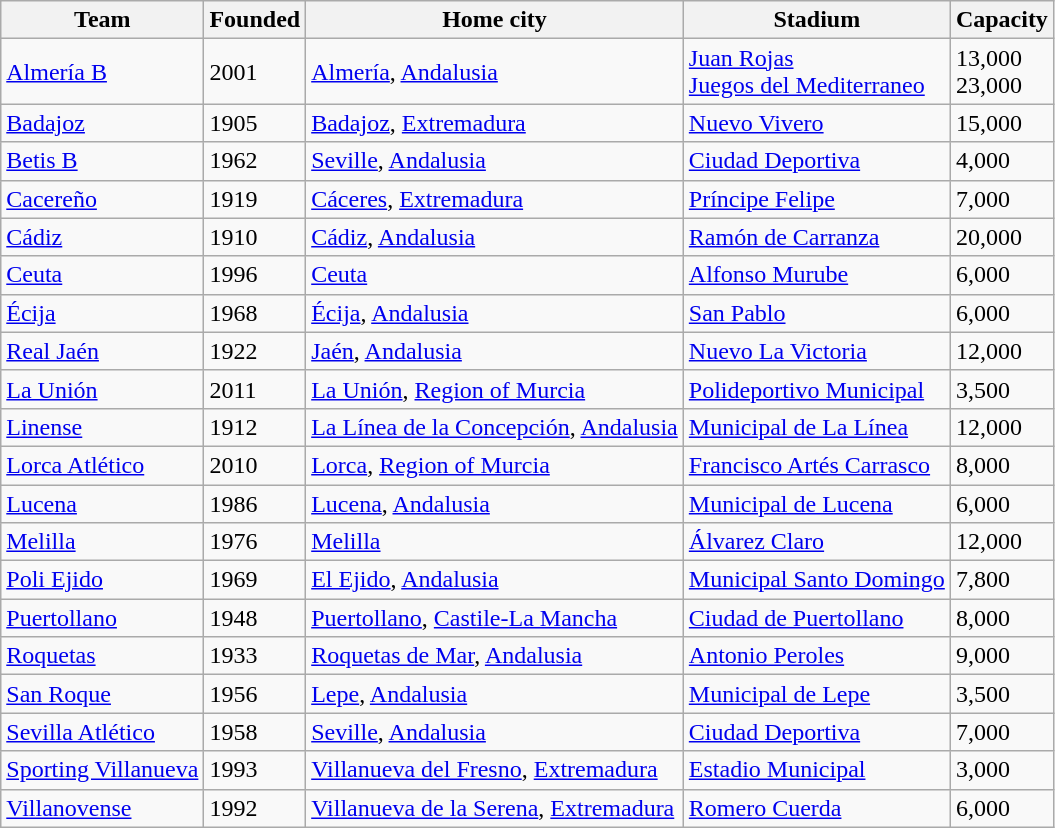<table class="wikitable sortable">
<tr>
<th>Team</th>
<th>Founded</th>
<th>Home city</th>
<th>Stadium</th>
<th>Capacity</th>
</tr>
<tr>
<td><a href='#'>Almería B</a></td>
<td>2001</td>
<td><a href='#'>Almería</a>, <a href='#'>Andalusia</a></td>
<td><a href='#'>Juan Rojas</a><br><a href='#'>Juegos del Mediterraneo</a></td>
<td>13,000<br>23,000</td>
</tr>
<tr>
<td><a href='#'>Badajoz</a></td>
<td>1905</td>
<td><a href='#'>Badajoz</a>, <a href='#'>Extremadura</a></td>
<td><a href='#'>Nuevo Vivero</a></td>
<td>15,000</td>
</tr>
<tr>
<td><a href='#'>Betis B</a></td>
<td>1962</td>
<td><a href='#'>Seville</a>, <a href='#'>Andalusia</a></td>
<td><a href='#'>Ciudad Deportiva</a></td>
<td>4,000</td>
</tr>
<tr>
<td><a href='#'>Cacereño</a></td>
<td>1919</td>
<td><a href='#'>Cáceres</a>, <a href='#'>Extremadura</a></td>
<td><a href='#'>Príncipe Felipe</a></td>
<td>7,000</td>
</tr>
<tr>
<td><a href='#'>Cádiz</a></td>
<td>1910</td>
<td><a href='#'>Cádiz</a>, <a href='#'>Andalusia</a></td>
<td><a href='#'>Ramón de Carranza</a></td>
<td>20,000</td>
</tr>
<tr>
<td><a href='#'>Ceuta</a></td>
<td>1996</td>
<td><a href='#'>Ceuta</a></td>
<td><a href='#'>Alfonso Murube</a></td>
<td>6,000</td>
</tr>
<tr>
<td><a href='#'>Écija</a></td>
<td>1968</td>
<td><a href='#'>Écija</a>, <a href='#'>Andalusia</a></td>
<td><a href='#'>San Pablo</a></td>
<td>6,000</td>
</tr>
<tr>
<td><a href='#'>Real Jaén</a></td>
<td>1922</td>
<td><a href='#'>Jaén</a>, <a href='#'>Andalusia</a></td>
<td><a href='#'>Nuevo La Victoria</a></td>
<td>12,000</td>
</tr>
<tr>
<td><a href='#'>La Unión</a></td>
<td>2011</td>
<td><a href='#'>La Unión</a>, <a href='#'>Region of Murcia</a></td>
<td><a href='#'>Polideportivo Municipal</a></td>
<td>3,500</td>
</tr>
<tr>
<td><a href='#'>Linense</a></td>
<td>1912</td>
<td><a href='#'>La Línea de la Concepción</a>, <a href='#'>Andalusia</a></td>
<td><a href='#'>Municipal de La Línea</a></td>
<td>12,000</td>
</tr>
<tr>
<td><a href='#'>Lorca Atlético</a></td>
<td>2010</td>
<td><a href='#'>Lorca</a>, <a href='#'>Region of Murcia</a></td>
<td><a href='#'>Francisco Artés Carrasco</a></td>
<td>8,000</td>
</tr>
<tr>
<td><a href='#'>Lucena</a></td>
<td>1986</td>
<td><a href='#'>Lucena</a>, <a href='#'>Andalusia</a></td>
<td><a href='#'>Municipal de Lucena</a></td>
<td>6,000</td>
</tr>
<tr>
<td><a href='#'>Melilla</a></td>
<td>1976</td>
<td><a href='#'>Melilla</a></td>
<td><a href='#'>Álvarez Claro</a></td>
<td>12,000</td>
</tr>
<tr>
<td><a href='#'>Poli Ejido</a></td>
<td>1969</td>
<td><a href='#'>El Ejido</a>, <a href='#'>Andalusia</a></td>
<td><a href='#'>Municipal Santo Domingo</a></td>
<td>7,800</td>
</tr>
<tr>
<td><a href='#'>Puertollano</a></td>
<td>1948</td>
<td><a href='#'>Puertollano</a>, <a href='#'>Castile-La Mancha</a></td>
<td><a href='#'>Ciudad de Puertollano</a></td>
<td>8,000</td>
</tr>
<tr>
<td><a href='#'>Roquetas</a></td>
<td>1933</td>
<td><a href='#'>Roquetas de Mar</a>, <a href='#'>Andalusia</a></td>
<td><a href='#'>Antonio Peroles</a></td>
<td>9,000</td>
</tr>
<tr>
<td><a href='#'>San Roque</a></td>
<td>1956</td>
<td><a href='#'>Lepe</a>, <a href='#'>Andalusia</a></td>
<td><a href='#'>Municipal de Lepe</a></td>
<td>3,500</td>
</tr>
<tr>
<td><a href='#'>Sevilla Atlético</a></td>
<td>1958</td>
<td><a href='#'>Seville</a>, <a href='#'>Andalusia</a></td>
<td><a href='#'>Ciudad Deportiva</a></td>
<td>7,000</td>
</tr>
<tr>
<td><a href='#'>Sporting Villanueva</a></td>
<td>1993</td>
<td><a href='#'>Villanueva del Fresno</a>, <a href='#'>Extremadura</a></td>
<td><a href='#'>Estadio Municipal</a></td>
<td>3,000</td>
</tr>
<tr>
<td><a href='#'>Villanovense</a></td>
<td>1992</td>
<td><a href='#'>Villanueva de la Serena</a>, <a href='#'>Extremadura</a></td>
<td><a href='#'>Romero Cuerda</a></td>
<td>6,000</td>
</tr>
</table>
